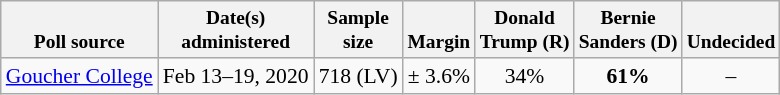<table class="wikitable" style="font-size:90%;text-align:center;">
<tr valign=bottom style="font-size:90%;">
<th>Poll source</th>
<th>Date(s)<br>administered</th>
<th>Sample<br>size</th>
<th>Margin<br></th>
<th>Donald<br>Trump (R)</th>
<th>Bernie<br>Sanders (D)</th>
<th>Undecided</th>
</tr>
<tr>
<td style="text-align:left;"><a href='#'>Goucher College</a></td>
<td>Feb 13–19, 2020</td>
<td>718 (LV)</td>
<td>± 3.6%</td>
<td>34%</td>
<td><strong>61%</strong></td>
<td>–</td>
</tr>
</table>
